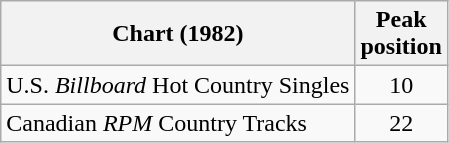<table class="wikitable sortable">
<tr>
<th>Chart (1982)</th>
<th>Peak<br>position</th>
</tr>
<tr>
<td align="left">U.S. <em>Billboard</em> Hot Country Singles</td>
<td align="center">10</td>
</tr>
<tr>
<td align="left">Canadian <em>RPM</em> Country Tracks</td>
<td align="center">22</td>
</tr>
</table>
